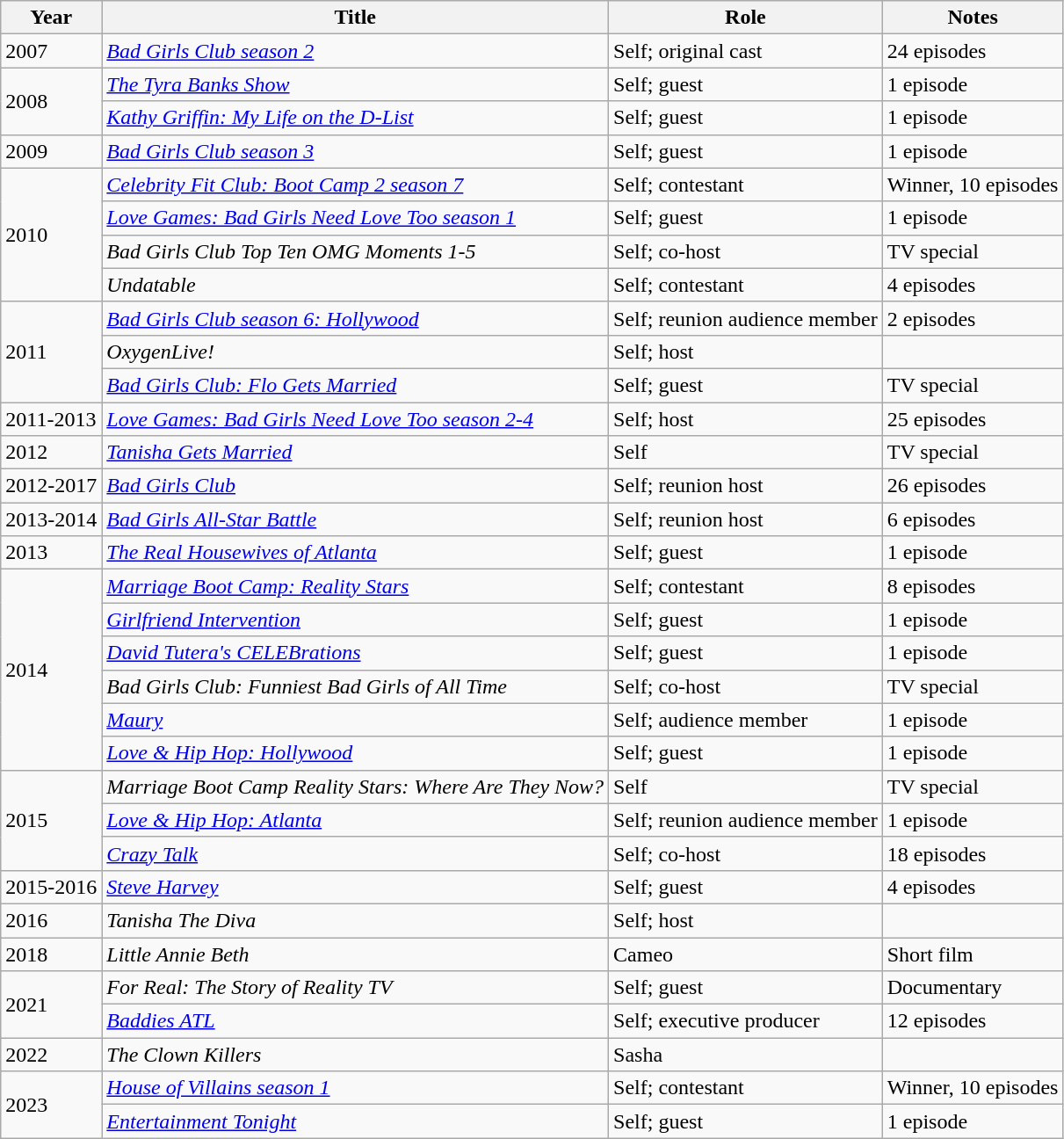<table class="wikitable">
<tr>
<th>Year</th>
<th>Title</th>
<th>Role</th>
<th>Notes</th>
</tr>
<tr>
<td>2007</td>
<td><em><a href='#'>Bad Girls Club season 2</a></em></td>
<td>Self; original cast</td>
<td>24 episodes</td>
</tr>
<tr>
<td rowspan="2">2008</td>
<td><em><a href='#'>The Tyra Banks Show</a></em></td>
<td>Self; guest</td>
<td>1 episode</td>
</tr>
<tr>
<td><em><a href='#'>Kathy Griffin: My Life on the D-List</a></em></td>
<td>Self; guest</td>
<td>1 episode</td>
</tr>
<tr>
<td>2009</td>
<td><em><a href='#'>Bad Girls Club season 3</a></em></td>
<td>Self; guest</td>
<td>1 episode</td>
</tr>
<tr>
<td rowspan="4">2010</td>
<td><em><a href='#'>Celebrity Fit Club: Boot Camp 2 season 7</a></em></td>
<td>Self; contestant</td>
<td>Winner, 10 episodes</td>
</tr>
<tr>
<td><em><a href='#'>Love Games: Bad Girls Need Love Too season 1</a></em></td>
<td>Self; guest</td>
<td>1 episode</td>
</tr>
<tr>
<td><em>Bad Girls Club Top Ten OMG Moments 1-5</em></td>
<td>Self; co-host</td>
<td>TV special</td>
</tr>
<tr>
<td><em>Undatable</em></td>
<td>Self; contestant</td>
<td>4 episodes</td>
</tr>
<tr>
<td rowspan="3">2011</td>
<td><em><a href='#'>Bad Girls Club season 6: Hollywood</a></em></td>
<td>Self; reunion audience member</td>
<td>2 episodes</td>
</tr>
<tr>
<td><em>OxygenLive!</em></td>
<td>Self; host</td>
<td></td>
</tr>
<tr>
<td><em><a href='#'>Bad Girls Club: Flo Gets Married</a></em></td>
<td>Self; guest</td>
<td>TV special</td>
</tr>
<tr>
<td>2011-2013</td>
<td><em><a href='#'>Love Games: Bad Girls Need Love Too season 2-4</a></em></td>
<td>Self; host</td>
<td>25 episodes</td>
</tr>
<tr>
<td>2012</td>
<td><em><a href='#'>Tanisha Gets Married</a></em></td>
<td>Self</td>
<td>TV special</td>
</tr>
<tr>
<td>2012-2017</td>
<td><em><a href='#'>Bad Girls Club</a></em></td>
<td>Self; reunion host</td>
<td>26 episodes</td>
</tr>
<tr>
<td>2013-2014</td>
<td><em><a href='#'>Bad Girls All-Star Battle</a></em></td>
<td>Self; reunion host</td>
<td>6 episodes</td>
</tr>
<tr>
<td>2013</td>
<td><em><a href='#'>The Real Housewives of Atlanta</a></em></td>
<td>Self; guest</td>
<td>1 episode</td>
</tr>
<tr>
<td rowspan="6">2014</td>
<td><em><a href='#'>Marriage Boot Camp: Reality Stars</a></em></td>
<td>Self; contestant</td>
<td>8 episodes</td>
</tr>
<tr>
<td><em><a href='#'>Girlfriend Intervention</a></em></td>
<td>Self; guest</td>
<td>1 episode</td>
</tr>
<tr>
<td><em><a href='#'>David Tutera's CELEBrations</a></em></td>
<td>Self; guest</td>
<td>1 episode</td>
</tr>
<tr>
<td><em>Bad Girls Club: Funniest Bad Girls of All Time</em></td>
<td>Self; co-host</td>
<td>TV special</td>
</tr>
<tr>
<td><em><a href='#'>Maury</a></em></td>
<td>Self; audience member</td>
<td>1 episode</td>
</tr>
<tr>
<td><em><a href='#'>Love & Hip Hop: Hollywood</a></em></td>
<td>Self; guest</td>
<td>1 episode</td>
</tr>
<tr>
<td rowspan="3">2015</td>
<td><em>Marriage Boot Camp Reality Stars: Where Are They Now?</em></td>
<td>Self</td>
<td>TV special</td>
</tr>
<tr>
<td><em><a href='#'>Love & Hip Hop: Atlanta</a></em></td>
<td>Self; reunion audience member</td>
<td>1 episode</td>
</tr>
<tr>
<td><em><a href='#'>Crazy Talk</a></em></td>
<td>Self; co-host</td>
<td>18 episodes</td>
</tr>
<tr>
<td>2015-2016</td>
<td><em><a href='#'>Steve Harvey</a></em></td>
<td>Self; guest</td>
<td>4 episodes</td>
</tr>
<tr>
<td>2016</td>
<td><em>Tanisha The Diva</em></td>
<td>Self; host</td>
<td></td>
</tr>
<tr>
<td>2018</td>
<td><em>Little Annie Beth</em></td>
<td>Cameo</td>
<td>Short film</td>
</tr>
<tr>
<td rowspan="2">2021</td>
<td><em>For Real: The Story of Reality TV</em></td>
<td>Self; guest</td>
<td>Documentary</td>
</tr>
<tr>
<td><em><a href='#'>Baddies ATL</a></em></td>
<td>Self; executive producer</td>
<td>12 episodes</td>
</tr>
<tr>
<td>2022</td>
<td><em>The Clown Killers</em></td>
<td>Sasha</td>
<td></td>
</tr>
<tr>
<td rowspan="2">2023</td>
<td><em><a href='#'>House of Villains season 1</a></em></td>
<td>Self; contestant</td>
<td>Winner, 10 episodes</td>
</tr>
<tr>
<td><em><a href='#'>Entertainment Tonight</a></em></td>
<td>Self; guest</td>
<td>1 episode</td>
</tr>
</table>
